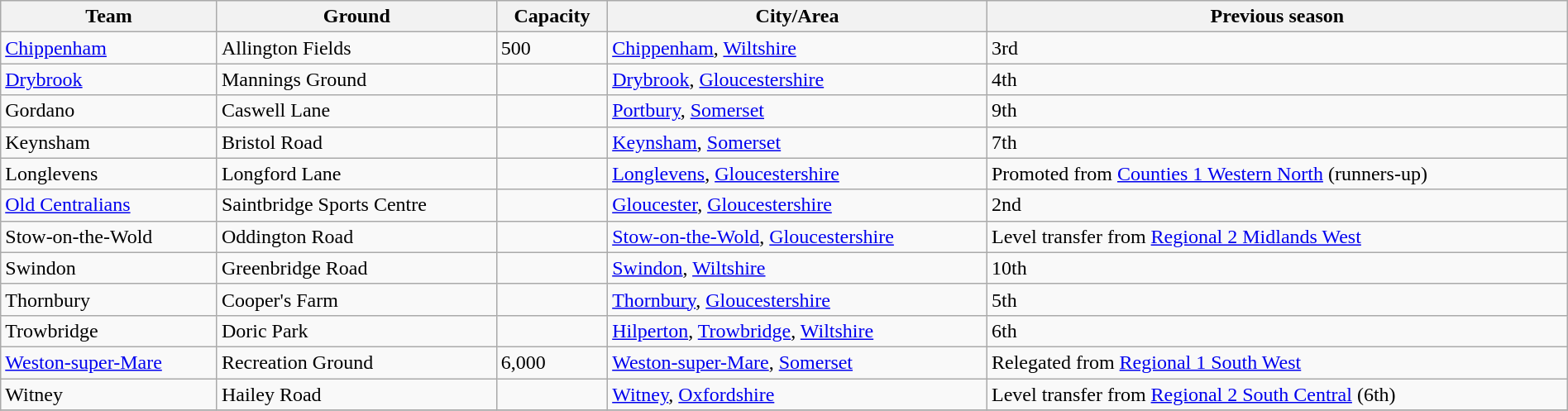<table class="wikitable sortable" width=100%>
<tr>
<th>Team</th>
<th>Ground</th>
<th>Capacity</th>
<th>City/Area</th>
<th>Previous season</th>
</tr>
<tr>
<td><a href='#'>Chippenham</a></td>
<td>Allington Fields</td>
<td>500</td>
<td><a href='#'>Chippenham</a>, <a href='#'>Wiltshire</a></td>
<td>3rd</td>
</tr>
<tr>
<td><a href='#'>Drybrook</a></td>
<td>Mannings Ground</td>
<td></td>
<td><a href='#'>Drybrook</a>, <a href='#'>Gloucestershire</a></td>
<td>4th</td>
</tr>
<tr>
<td>Gordano</td>
<td>Caswell Lane</td>
<td></td>
<td><a href='#'>Portbury</a>, <a href='#'>Somerset</a></td>
<td>9th</td>
</tr>
<tr>
<td>Keynsham</td>
<td>Bristol Road</td>
<td></td>
<td><a href='#'>Keynsham</a>, <a href='#'>Somerset</a></td>
<td>7th</td>
</tr>
<tr>
<td>Longlevens</td>
<td>Longford Lane</td>
<td></td>
<td><a href='#'>Longlevens</a>, <a href='#'>Gloucestershire</a></td>
<td>Promoted from <a href='#'>Counties 1 Western North</a> (runners-up)</td>
</tr>
<tr>
<td><a href='#'>Old Centralians</a></td>
<td>Saintbridge Sports Centre</td>
<td></td>
<td><a href='#'>Gloucester</a>, <a href='#'>Gloucestershire</a></td>
<td>2nd</td>
</tr>
<tr>
<td>Stow-on-the-Wold</td>
<td>Oddington Road</td>
<td></td>
<td><a href='#'>Stow-on-the-Wold</a>, <a href='#'>Gloucestershire</a></td>
<td>Level transfer from <a href='#'>Regional 2 Midlands West</a></td>
</tr>
<tr>
<td>Swindon</td>
<td>Greenbridge Road </td>
<td></td>
<td><a href='#'>Swindon</a>, <a href='#'>Wiltshire</a></td>
<td>10th</td>
</tr>
<tr>
<td>Thornbury</td>
<td>Cooper's Farm</td>
<td></td>
<td><a href='#'>Thornbury</a>, <a href='#'>Gloucestershire</a></td>
<td>5th</td>
</tr>
<tr>
<td>Trowbridge</td>
<td>Doric Park</td>
<td></td>
<td><a href='#'>Hilperton</a>, <a href='#'>Trowbridge</a>, <a href='#'>Wiltshire</a></td>
<td>6th</td>
</tr>
<tr>
<td><a href='#'>Weston-super-Mare</a></td>
<td>Recreation Ground</td>
<td>6,000</td>
<td><a href='#'>Weston-super-Mare</a>, <a href='#'>Somerset</a></td>
<td>Relegated from <a href='#'>Regional 1 South West</a></td>
</tr>
<tr>
<td>Witney</td>
<td>Hailey Road</td>
<td></td>
<td><a href='#'>Witney</a>, <a href='#'>Oxfordshire</a></td>
<td>Level transfer from <a href='#'>Regional 2 South Central</a> (6th)</td>
</tr>
<tr>
</tr>
</table>
